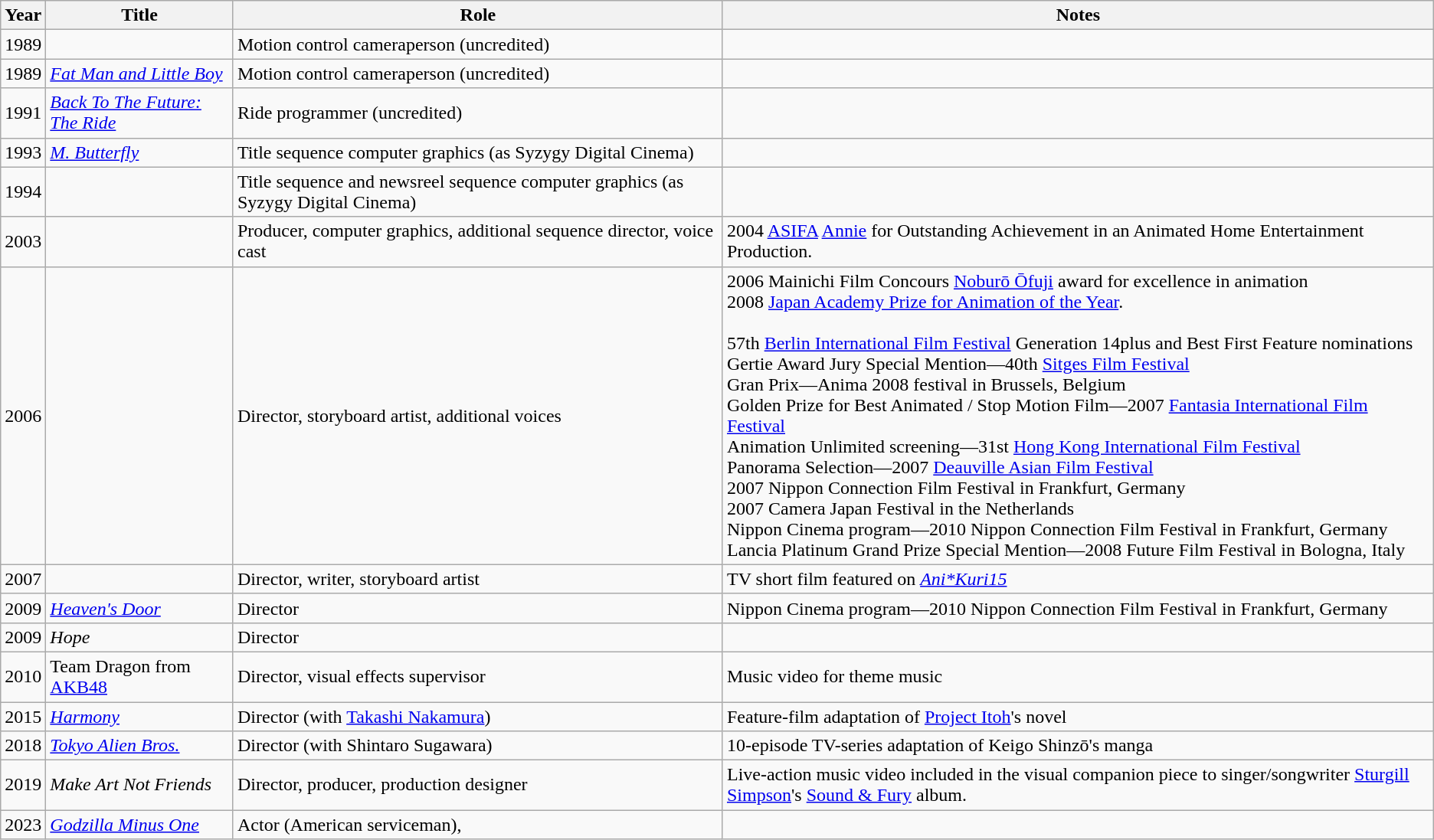<table class="wikitable sortable">
<tr>
<th>Year</th>
<th>Title</th>
<th>Role</th>
<th class="unsortable">Notes</th>
</tr>
<tr>
<td>1989</td>
<td><em></em></td>
<td>Motion control cameraperson (uncredited)</td>
<td></td>
</tr>
<tr>
<td>1989</td>
<td><em><a href='#'>Fat Man and Little Boy</a></em></td>
<td>Motion control cameraperson (uncredited)</td>
<td></td>
</tr>
<tr>
<td>1991</td>
<td><em><a href='#'>Back To The Future: The Ride</a></em></td>
<td>Ride programmer (uncredited)</td>
<td></td>
</tr>
<tr>
<td>1993</td>
<td><em><a href='#'>M. Butterfly</a></em></td>
<td>Title sequence computer graphics (as Syzygy Digital Cinema)</td>
<td></td>
</tr>
<tr>
<td>1994</td>
<td><em></em></td>
<td>Title sequence and newsreel sequence computer graphics  (as Syzygy Digital Cinema)</td>
<td></td>
</tr>
<tr>
<td>2003</td>
<td><em></em></td>
<td>Producer, computer graphics, additional sequence director, voice cast</td>
<td>2004 <a href='#'>ASIFA</a> <a href='#'>Annie</a> for Outstanding Achievement in an Animated Home Entertainment Production.</td>
</tr>
<tr>
<td>2006</td>
<td></td>
<td>Director, storyboard artist, additional voices</td>
<td>2006 Mainichi Film Concours <a href='#'>Noburō Ōfuji</a> award for excellence in animation<br>2008 <a href='#'>Japan Academy Prize for Animation of the Year</a>.<br><br>57th <a href='#'>Berlin International Film Festival</a> Generation 14plus and Best First Feature nominations<br>
Gertie Award Jury Special Mention—40th <a href='#'>Sitges Film Festival</a><br>
Gran Prix—Anima 2008 festival in Brussels, Belgium<br>
Golden Prize for Best Animated / Stop Motion Film—2007 <a href='#'>Fantasia International Film Festival</a><br>
Animation Unlimited screening—31st <a href='#'>Hong Kong International Film Festival</a><br>
Panorama Selection—2007 <a href='#'>Deauville Asian Film Festival</a><br>
2007 Nippon Connection Film Festival in Frankfurt, Germany<br>
2007 Camera Japan Festival in the Netherlands<br>
Nippon Cinema program—2010 Nippon Connection Film Festival in Frankfurt, Germany<br>
Lancia Platinum Grand Prize Special Mention—2008 Future Film Festival in Bologna, Italy<br></td>
</tr>
<tr>
<td>2007</td>
<td></td>
<td>Director, writer, storyboard artist</td>
<td>TV short film featured on <em><a href='#'>Ani*Kuri15</a></em></td>
</tr>
<tr>
<td>2009</td>
<td><em><a href='#'>Heaven's Door</a></em></td>
<td>Director</td>
<td>Nippon Cinema program—2010 Nippon Connection Film Festival in Frankfurt, Germany</td>
</tr>
<tr>
<td>2009</td>
<td><em>Hope</em></td>
<td>Director</td>
</tr>
<tr>
<td>2010</td>
<td>Team Dragon from <a href='#'>AKB48</a> </td>
<td>Director, visual effects supervisor</td>
<td>Music video for  theme music</td>
</tr>
<tr>
<td>2015</td>
<td><em><a href='#'>Harmony</a></em></td>
<td>Director (with <a href='#'>Takashi Nakamura</a>)</td>
<td>Feature-film adaptation of <a href='#'>Project Itoh</a>'s novel</td>
</tr>
<tr>
<td>2018</td>
<td><em><a href='#'>Tokyo Alien Bros.</a></em></td>
<td>Director (with Shintaro Sugawara)</td>
<td>10-episode TV-series adaptation of Keigo Shinzō's manga</td>
</tr>
<tr>
<td>2019</td>
<td><em>Make Art Not Friends</em></td>
<td>Director, producer, production designer</td>
<td>Live-action music video included in the visual companion piece to singer/songwriter <a href='#'>Sturgill Simpson</a>'s <a href='#'>Sound & Fury</a> album.</td>
</tr>
<tr>
<td>2023</td>
<td><em><a href='#'>Godzilla Minus One</a></em></td>
<td>Actor (American serviceman), </td>
<td></td>
</tr>
</table>
